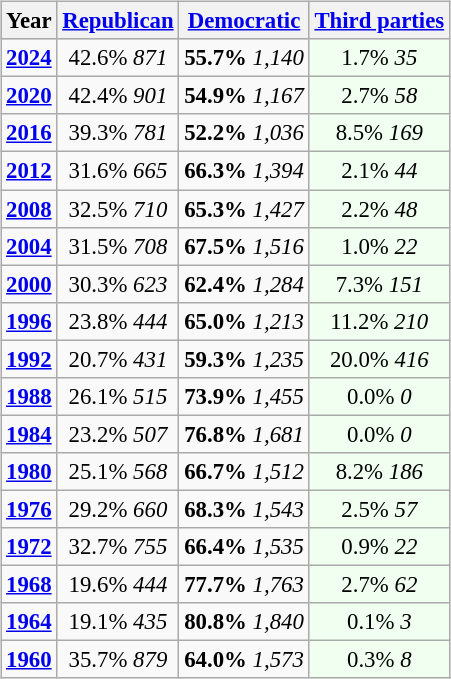<table class="wikitable" style="float:right; font-size:95%;">
<tr bgcolor=lightgrey>
<th>Year</th>
<th><a href='#'>Republican</a></th>
<th><a href='#'>Democratic</a></th>
<th><a href='#'>Third parties</a></th>
</tr>
<tr>
<td style="text-align:center;" ><strong><a href='#'>2024</a></strong></td>
<td style="text-align:center;" >42.6% <em>871</em></td>
<td style="text-align:center;" ><strong>55.7%</strong> <em>1,140</em></td>
<td style="text-align:center; background:honeyDew;">1.7% <em>35</em></td>
</tr>
<tr>
<td style="text-align:center;" ><strong><a href='#'>2020</a></strong></td>
<td style="text-align:center;" >42.4% <em>901</em></td>
<td style="text-align:center;" ><strong>54.9%</strong> <em>1,167</em></td>
<td style="text-align:center; background:honeyDew;">2.7% <em>58</em></td>
</tr>
<tr>
<td style="text-align:center;" ><strong><a href='#'>2016</a></strong></td>
<td style="text-align:center;" >39.3% <em>781</em></td>
<td style="text-align:center;" ><strong>52.2%</strong> <em>1,036</em></td>
<td style="text-align:center; background:honeyDew;">8.5% <em>169</em></td>
</tr>
<tr>
<td style="text-align:center;" ><strong><a href='#'>2012</a></strong></td>
<td style="text-align:center;" >31.6% <em>665</em></td>
<td style="text-align:center;" ><strong>66.3%</strong> <em>1,394</em></td>
<td style="text-align:center; background:honeyDew;">2.1% <em>44</em></td>
</tr>
<tr>
<td style="text-align:center;" ><strong><a href='#'>2008</a></strong></td>
<td style="text-align:center;" >32.5% <em>710</em></td>
<td style="text-align:center;" ><strong>65.3%</strong> <em>1,427</em></td>
<td style="text-align:center; background:honeyDew;">2.2% <em>48</em></td>
</tr>
<tr>
<td style="text-align:center;" ><strong><a href='#'>2004</a></strong></td>
<td style="text-align:center;" >31.5% <em>708</em></td>
<td style="text-align:center;" ><strong>67.5%</strong> <em>1,516</em></td>
<td style="text-align:center; background:honeyDew;">1.0% <em>22</em></td>
</tr>
<tr>
<td style="text-align:center;" ><strong><a href='#'>2000</a></strong></td>
<td style="text-align:center;" >30.3% <em>623</em></td>
<td style="text-align:center;" ><strong>62.4%</strong> <em>1,284</em></td>
<td style="text-align:center; background:honeyDew;">7.3% <em>151</em></td>
</tr>
<tr>
<td style="text-align:center;" ><strong><a href='#'>1996</a></strong></td>
<td style="text-align:center;" >23.8% <em>444</em></td>
<td style="text-align:center;" ><strong>65.0%</strong> <em>1,213</em></td>
<td style="text-align:center; background:honeyDew;">11.2% <em>210</em></td>
</tr>
<tr>
<td style="text-align:center;" ><strong><a href='#'>1992</a></strong></td>
<td style="text-align:center;" >20.7% <em>431</em></td>
<td style="text-align:center;" ><strong>59.3%</strong> <em>1,235</em></td>
<td style="text-align:center; background:honeyDew;">20.0% <em>416</em></td>
</tr>
<tr>
<td style="text-align:center;" ><strong><a href='#'>1988</a></strong></td>
<td style="text-align:center;" >26.1% <em>515</em></td>
<td style="text-align:center;" ><strong>73.9%</strong> <em>1,455</em></td>
<td style="text-align:center; background:honeyDew;">0.0% <em>0</em></td>
</tr>
<tr>
<td style="text-align:center;" ><strong><a href='#'>1984</a></strong></td>
<td style="text-align:center;" >23.2% <em>507</em></td>
<td style="text-align:center;" ><strong>76.8%</strong> <em>1,681</em></td>
<td style="text-align:center; background:honeyDew;">0.0% <em>0</em></td>
</tr>
<tr>
<td style="text-align:center;" ><strong><a href='#'>1980</a></strong></td>
<td style="text-align:center;" >25.1% <em>568</em></td>
<td style="text-align:center;" ><strong>66.7%</strong> <em>1,512</em></td>
<td style="text-align:center; background:honeyDew;">8.2% <em>186</em></td>
</tr>
<tr>
<td style="text-align:center;" ><strong><a href='#'>1976</a></strong></td>
<td style="text-align:center;" >29.2% <em>660</em></td>
<td style="text-align:center;" ><strong>68.3%</strong> <em>1,543</em></td>
<td style="text-align:center; background:honeyDew;">2.5% <em>57</em></td>
</tr>
<tr>
<td style="text-align:center;" ><strong><a href='#'>1972</a></strong></td>
<td style="text-align:center;" >32.7% <em>755</em></td>
<td style="text-align:center;" ><strong>66.4%</strong> <em>1,535</em></td>
<td style="text-align:center; background:honeyDew;">0.9% <em>22</em></td>
</tr>
<tr>
<td style="text-align:center;" ><strong><a href='#'>1968</a></strong></td>
<td style="text-align:center;" >19.6% <em>444</em></td>
<td style="text-align:center;" ><strong>77.7%</strong> <em>1,763</em></td>
<td style="text-align:center; background:honeyDew;">2.7% <em>62</em></td>
</tr>
<tr>
<td style="text-align:center;" ><strong><a href='#'>1964</a></strong></td>
<td style="text-align:center;" >19.1% <em>435</em></td>
<td style="text-align:center;" ><strong>80.8%</strong> <em>1,840</em></td>
<td style="text-align:center; background:honeyDew;">0.1% <em>3</em></td>
</tr>
<tr>
<td style="text-align:center;" ><strong><a href='#'>1960</a></strong></td>
<td style="text-align:center;" >35.7% <em>879</em></td>
<td style="text-align:center;" ><strong>64.0%</strong> <em>1,573</em></td>
<td style="text-align:center; background:honeyDew;">0.3% <em>8</em></td>
</tr>
</table>
